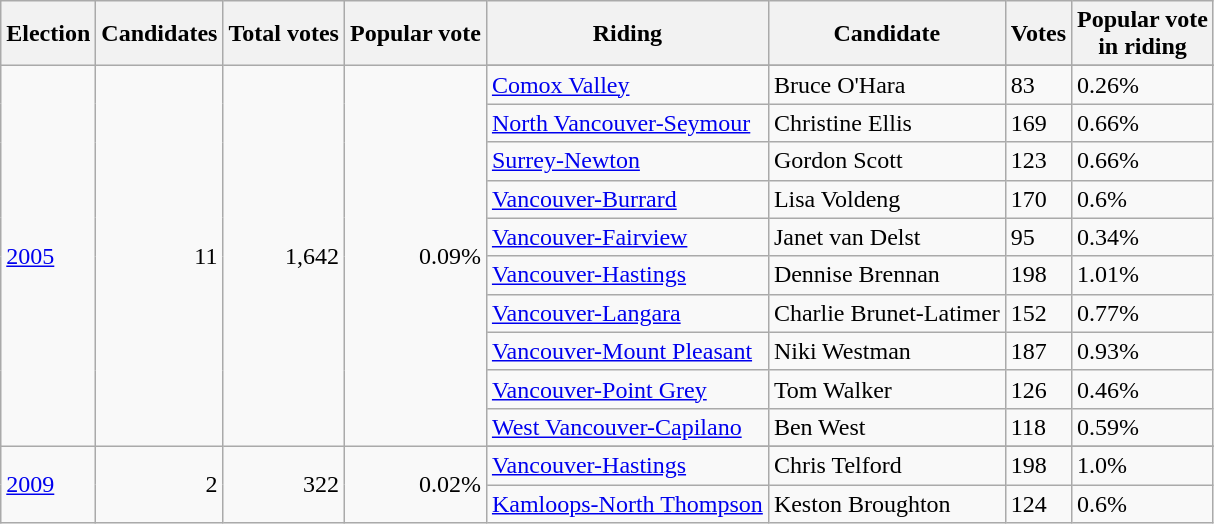<table class="wikitable">
<tr>
<th>Election</th>
<th>Candidates</th>
<th>Total votes</th>
<th>Popular vote</th>
<th>Riding</th>
<th>Candidate</th>
<th>Votes</th>
<th>Popular vote<br>in riding</th>
</tr>
<tr>
<td rowspan="11"><a href='#'>2005</a></td>
<td rowspan="11" align=right>11</td>
<td rowspan="11" align=right>1,642</td>
<td rowspan="11" align=right>0.09%</td>
</tr>
<tr>
<td><a href='#'>Comox Valley</a></td>
<td>Bruce O'Hara</td>
<td>83</td>
<td>0.26%</td>
</tr>
<tr>
<td><a href='#'>North Vancouver-Seymour</a></td>
<td>Christine Ellis</td>
<td>169</td>
<td>0.66%</td>
</tr>
<tr>
<td><a href='#'>Surrey-Newton</a></td>
<td>Gordon Scott</td>
<td>123</td>
<td>0.66%</td>
</tr>
<tr>
<td><a href='#'>Vancouver-Burrard</a></td>
<td>Lisa Voldeng</td>
<td>170</td>
<td>0.6%</td>
</tr>
<tr>
<td><a href='#'>Vancouver-Fairview</a></td>
<td>Janet van Delst</td>
<td>95</td>
<td>0.34%</td>
</tr>
<tr>
<td><a href='#'>Vancouver-Hastings</a></td>
<td>Dennise Brennan</td>
<td>198</td>
<td>1.01%</td>
</tr>
<tr>
<td><a href='#'>Vancouver-Langara</a></td>
<td>Charlie Brunet-Latimer</td>
<td>152</td>
<td>0.77%</td>
</tr>
<tr>
<td><a href='#'>Vancouver-Mount Pleasant</a></td>
<td>Niki Westman</td>
<td>187</td>
<td>0.93%</td>
</tr>
<tr>
<td><a href='#'>Vancouver-Point Grey</a></td>
<td>Tom Walker</td>
<td>126</td>
<td>0.46%</td>
</tr>
<tr>
<td><a href='#'>West Vancouver-Capilano</a></td>
<td>Ben West</td>
<td>118</td>
<td>0.59%</td>
</tr>
<tr>
<td rowspan="3"><a href='#'>2009</a></td>
<td rowspan="3" align=right>2</td>
<td rowspan="3" align=right>322</td>
<td rowspan="3" align=right>0.02%</td>
</tr>
<tr>
<td><a href='#'>Vancouver-Hastings</a></td>
<td>Chris Telford</td>
<td>198</td>
<td>1.0%</td>
</tr>
<tr>
<td><a href='#'>Kamloops-North Thompson</a></td>
<td>Keston Broughton</td>
<td>124</td>
<td>0.6%</td>
</tr>
</table>
